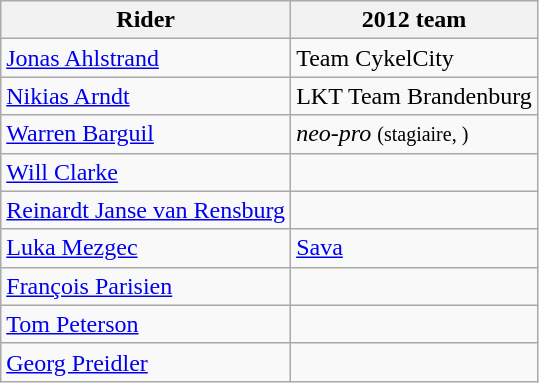<table class="wikitable">
<tr>
<th>Rider</th>
<th>2012 team</th>
</tr>
<tr>
<td><a href='#'>Jonas Ahlstrand</a></td>
<td>Team CykelCity</td>
</tr>
<tr>
<td><a href='#'>Nikias Arndt</a></td>
<td>LKT Team Brandenburg</td>
</tr>
<tr>
<td><a href='#'>Warren Barguil</a></td>
<td><em>neo-pro</em> <small>(stagiaire, )</small></td>
</tr>
<tr>
<td><a href='#'>Will Clarke</a></td>
<td></td>
</tr>
<tr>
<td><a href='#'>Reinardt Janse van Rensburg</a></td>
<td></td>
</tr>
<tr>
<td><a href='#'>Luka Mezgec</a></td>
<td><a href='#'>Sava</a></td>
</tr>
<tr>
<td><a href='#'>François Parisien</a></td>
<td></td>
</tr>
<tr>
<td><a href='#'>Tom Peterson</a></td>
<td></td>
</tr>
<tr>
<td><a href='#'>Georg Preidler</a></td>
<td></td>
</tr>
</table>
